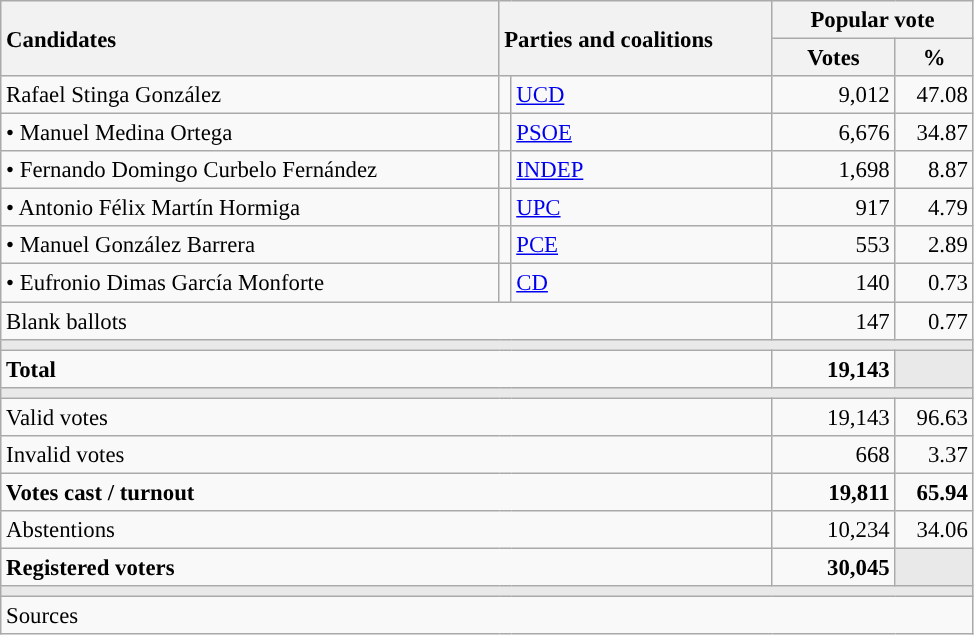<table class="wikitable" style="text-align:right; font-size:95%;">
<tr>
<th style="text-align:left;" rowspan="2" width="325">Candidates</th>
<th style="text-align:left;" rowspan="2" colspan="2" width="175">Parties and coalitions</th>
<th colspan="2">Popular vote</th>
</tr>
<tr>
<th width="75">Votes</th>
<th width="45">%</th>
</tr>
<tr>
<td align="left"> Rafael Stinga González</td>
<td width="1" style="color:inherit;background:"></td>
<td align="left"><a href='#'>UCD</a></td>
<td>9,012</td>
<td>47.08</td>
</tr>
<tr>
<td align="left">• Manuel Medina Ortega</td>
<td style="color:inherit;background:"></td>
<td align="left"><a href='#'>PSOE</a></td>
<td>6,676</td>
<td>34.87</td>
</tr>
<tr>
<td align="left">• Fernando Domingo Curbelo Fernández</td>
<td style="color:inherit;background:"></td>
<td align="left"><a href='#'>INDEP</a></td>
<td>1,698</td>
<td>8.87</td>
</tr>
<tr>
<td align="left">• Antonio Félix Martín Hormiga</td>
<td style="color:inherit;background:"></td>
<td align="left"><a href='#'>UPC</a></td>
<td>917</td>
<td>4.79</td>
</tr>
<tr>
<td align="left">• Manuel González Barrera</td>
<td style="color:inherit;background:"></td>
<td align="left"><a href='#'>PCE</a></td>
<td>553</td>
<td>2.89</td>
</tr>
<tr>
<td align="left">• Eufronio Dimas García Monforte</td>
<td style="color:inherit;background:"></td>
<td align="left"><a href='#'>CD</a></td>
<td>140</td>
<td>0.73</td>
</tr>
<tr>
<td align="left" colspan="3">Blank ballots</td>
<td>147</td>
<td>0.77</td>
</tr>
<tr>
<td colspan="5" bgcolor="#E9E9E9"></td>
</tr>
<tr style="font-weight:bold;">
<td align="left" colspan="3">Total</td>
<td>19,143</td>
<td bgcolor="#E9E9E9"></td>
</tr>
<tr>
<td colspan="5" bgcolor="#E9E9E9"></td>
</tr>
<tr>
<td align="left" colspan="3">Valid votes</td>
<td>19,143</td>
<td>96.63</td>
</tr>
<tr>
<td align="left" colspan="3">Invalid votes</td>
<td>668</td>
<td>3.37</td>
</tr>
<tr style="font-weight:bold;">
<td align="left" colspan="3">Votes cast / turnout</td>
<td>19,811</td>
<td>65.94</td>
</tr>
<tr>
<td align="left" colspan="3">Abstentions</td>
<td>10,234</td>
<td>34.06</td>
</tr>
<tr style="font-weight:bold;">
<td align="left" colspan="3">Registered voters</td>
<td>30,045</td>
<td bgcolor="#E9E9E9"></td>
</tr>
<tr>
<td colspan="5" bgcolor="#E9E9E9"></td>
</tr>
<tr>
<td align="left" colspan="5">Sources</td>
</tr>
</table>
